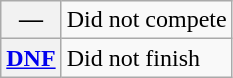<table class="wikitable">
<tr>
<th scope="row">—</th>
<td>Did not compete</td>
</tr>
<tr>
<th scope="row"><a href='#'>DNF</a></th>
<td>Did not finish</td>
</tr>
</table>
